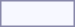<table style="border:1px solid #8888aa; background-color:#f7f8ff; padding:5px; font-size:95%; margin: 0px 12px 12px 0px;">
<tr style="text-align:center;">
<td></td>
<td colspan=2></td>
<td colspan=2></td>
<td colspan=2></td>
<td colspan=2></td>
<td colspan=2></td>
<td colspan=2></td>
<td colspan=2></td>
<td colspan=2></td>
</tr>
</table>
